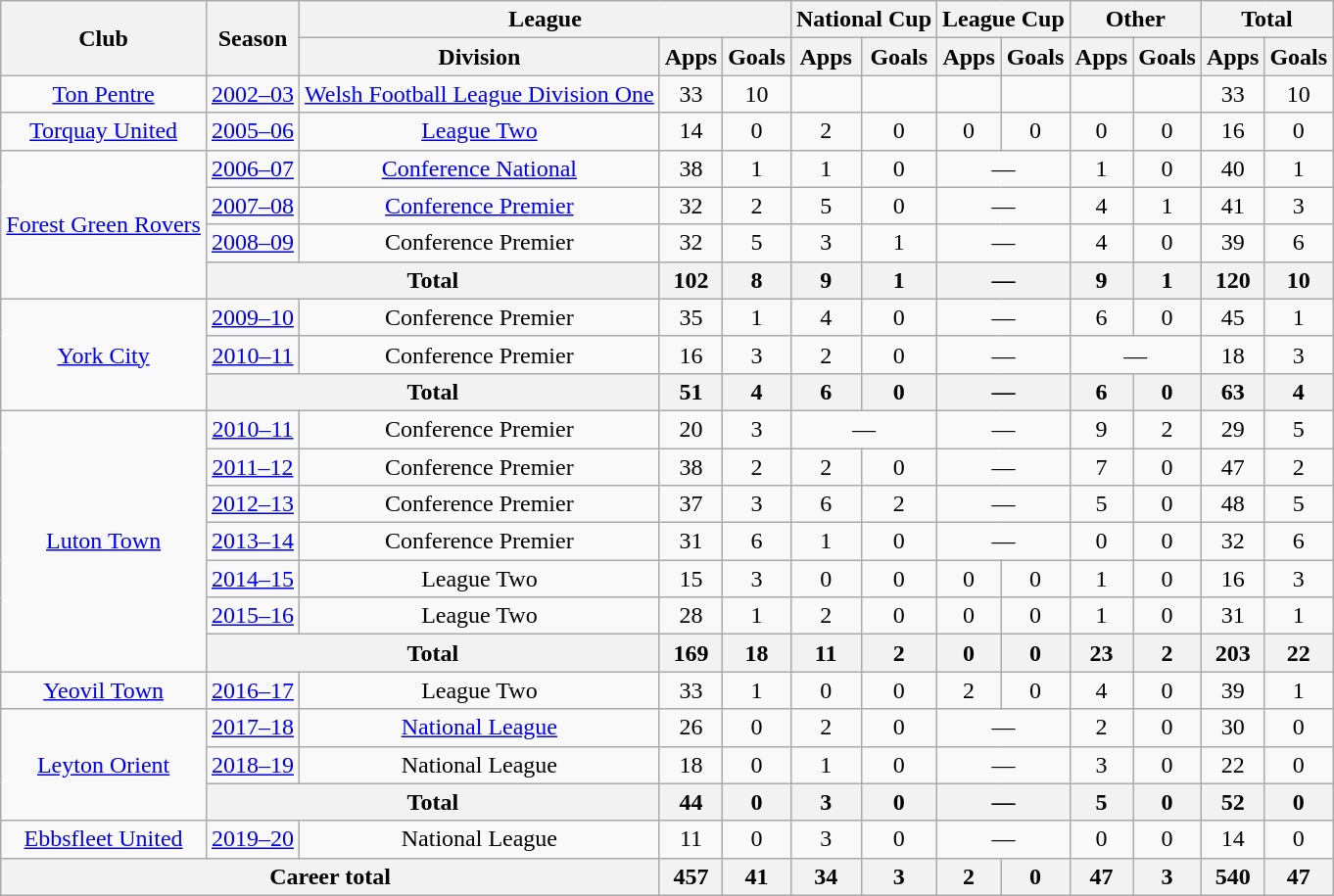<table class=wikitable style=text-align:center>
<tr>
<th rowspan=2>Club</th>
<th rowspan=2>Season</th>
<th colspan=3>League</th>
<th colspan=2>National Cup</th>
<th colspan=2>League Cup</th>
<th colspan=2>Other</th>
<th colspan=2>Total</th>
</tr>
<tr>
<th>Division</th>
<th>Apps</th>
<th>Goals</th>
<th>Apps</th>
<th>Goals</th>
<th>Apps</th>
<th>Goals</th>
<th>Apps</th>
<th>Goals</th>
<th>Apps</th>
<th>Goals</th>
</tr>
<tr>
<td><a href='#'>Ton Pentre</a></td>
<td><a href='#'>2002–03</a></td>
<td><a href='#'>Welsh Football League Division One</a></td>
<td>33</td>
<td>10</td>
<td></td>
<td></td>
<td></td>
<td></td>
<td></td>
<td></td>
<td>33</td>
<td>10</td>
</tr>
<tr>
<td><a href='#'>Torquay United</a></td>
<td><a href='#'>2005–06</a></td>
<td><a href='#'>League Two</a></td>
<td>14</td>
<td>0</td>
<td>2</td>
<td>0</td>
<td>0</td>
<td>0</td>
<td>0</td>
<td>0</td>
<td>16</td>
<td>0</td>
</tr>
<tr>
<td rowspan=4><a href='#'>Forest Green Rovers</a></td>
<td><a href='#'>2006–07</a></td>
<td><a href='#'>Conference National</a></td>
<td>38</td>
<td>1</td>
<td>1</td>
<td>0</td>
<td colspan=2>—</td>
<td>1</td>
<td>0</td>
<td>40</td>
<td>1</td>
</tr>
<tr>
<td><a href='#'>2007–08</a></td>
<td><a href='#'>Conference Premier</a></td>
<td>32</td>
<td>2</td>
<td>5</td>
<td>0</td>
<td colspan=2>—</td>
<td>4</td>
<td>1</td>
<td>41</td>
<td>3</td>
</tr>
<tr>
<td><a href='#'>2008–09</a></td>
<td>Conference Premier</td>
<td>32</td>
<td>5</td>
<td>3</td>
<td>1</td>
<td colspan=2>—</td>
<td>4</td>
<td>0</td>
<td>39</td>
<td>6</td>
</tr>
<tr>
<th colspan=2>Total</th>
<th>102</th>
<th>8</th>
<th>9</th>
<th>1</th>
<th colspan=2>—</th>
<th>9</th>
<th>1</th>
<th>120</th>
<th>10</th>
</tr>
<tr>
<td rowspan=3><a href='#'>York City</a></td>
<td><a href='#'>2009–10</a></td>
<td>Conference Premier</td>
<td>35</td>
<td>1</td>
<td>4</td>
<td>0</td>
<td colspan=2>—</td>
<td>6</td>
<td>0</td>
<td>45</td>
<td>1</td>
</tr>
<tr>
<td><a href='#'>2010–11</a></td>
<td>Conference Premier</td>
<td>16</td>
<td>3</td>
<td>2</td>
<td>0</td>
<td colspan=2>—</td>
<td colspan=2>—</td>
<td>18</td>
<td>3</td>
</tr>
<tr>
<th colspan=2>Total</th>
<th>51</th>
<th>4</th>
<th>6</th>
<th>0</th>
<th colspan=2>—</th>
<th>6</th>
<th>0</th>
<th>63</th>
<th>4</th>
</tr>
<tr>
<td rowspan=7><a href='#'>Luton Town</a></td>
<td><a href='#'>2010–11</a></td>
<td>Conference Premier</td>
<td>20</td>
<td>3</td>
<td colspan=2>—</td>
<td colspan=2>—</td>
<td>9</td>
<td>2</td>
<td>29</td>
<td>5</td>
</tr>
<tr>
<td><a href='#'>2011–12</a></td>
<td>Conference Premier</td>
<td>38</td>
<td>2</td>
<td>2</td>
<td>0</td>
<td colspan=2>—</td>
<td>7</td>
<td>0</td>
<td>47</td>
<td>2</td>
</tr>
<tr>
<td><a href='#'>2012–13</a></td>
<td>Conference Premier</td>
<td>37</td>
<td>3</td>
<td>6</td>
<td>2</td>
<td colspan=2>—</td>
<td>5</td>
<td>0</td>
<td>48</td>
<td>5</td>
</tr>
<tr>
<td><a href='#'>2013–14</a></td>
<td>Conference Premier</td>
<td>31</td>
<td>6</td>
<td>1</td>
<td>0</td>
<td colspan=2>—</td>
<td>0</td>
<td>0</td>
<td>32</td>
<td>6</td>
</tr>
<tr>
<td><a href='#'>2014–15</a></td>
<td>League Two</td>
<td>15</td>
<td>3</td>
<td>0</td>
<td>0</td>
<td>0</td>
<td>0</td>
<td>1</td>
<td>0</td>
<td>16</td>
<td>3</td>
</tr>
<tr>
<td><a href='#'>2015–16</a></td>
<td>League Two</td>
<td>28</td>
<td>1</td>
<td>2</td>
<td>0</td>
<td>0</td>
<td>0</td>
<td>1</td>
<td>0</td>
<td>31</td>
<td>1</td>
</tr>
<tr>
<th colspan=2>Total</th>
<th>169</th>
<th>18</th>
<th>11</th>
<th>2</th>
<th>0</th>
<th>0</th>
<th>23</th>
<th>2</th>
<th>203</th>
<th>22</th>
</tr>
<tr>
<td><a href='#'>Yeovil Town</a></td>
<td><a href='#'>2016–17</a></td>
<td>League Two</td>
<td>33</td>
<td>1</td>
<td>0</td>
<td>0</td>
<td>2</td>
<td>0</td>
<td>4</td>
<td>0</td>
<td>39</td>
<td>1</td>
</tr>
<tr>
<td rowspan=3><a href='#'>Leyton Orient</a></td>
<td><a href='#'>2017–18</a></td>
<td><a href='#'>National League</a></td>
<td>26</td>
<td>0</td>
<td>2</td>
<td>0</td>
<td colspan=2>—</td>
<td>2</td>
<td>0</td>
<td>30</td>
<td>0</td>
</tr>
<tr>
<td><a href='#'>2018–19</a></td>
<td>National League</td>
<td>18</td>
<td>0</td>
<td>1</td>
<td>0</td>
<td colspan=2>—</td>
<td>3</td>
<td>0</td>
<td>22</td>
<td>0</td>
</tr>
<tr>
<th colspan=2>Total</th>
<th>44</th>
<th>0</th>
<th>3</th>
<th>0</th>
<th colspan=2>—</th>
<th>5</th>
<th>0</th>
<th>52</th>
<th>0</th>
</tr>
<tr>
<td><a href='#'>Ebbsfleet United</a></td>
<td><a href='#'>2019–20</a></td>
<td>National League</td>
<td>11</td>
<td>0</td>
<td>3</td>
<td>0</td>
<td colspan=2>—</td>
<td>0</td>
<td>0</td>
<td>14</td>
<td>0</td>
</tr>
<tr>
<th colspan=3>Career total</th>
<th>457</th>
<th>41</th>
<th>34</th>
<th>3</th>
<th>2</th>
<th>0</th>
<th>47</th>
<th>3</th>
<th>540</th>
<th>47</th>
</tr>
</table>
